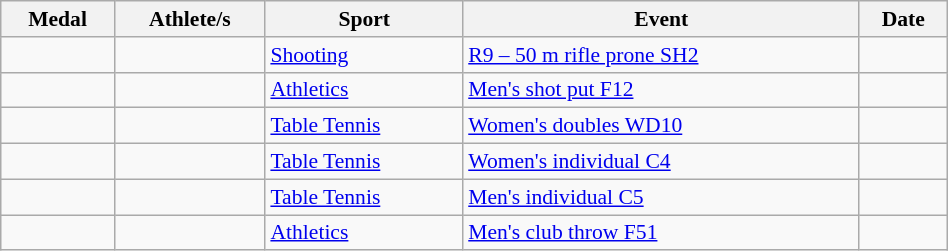<table class="wikitable sortable" width=50% style="font-size:90%; text-align:left;">
<tr>
<th>Medal</th>
<th>Athlete/s</th>
<th>Sport</th>
<th>Event</th>
<th>Date</th>
</tr>
<tr>
<td></td>
<td></td>
<td><a href='#'>Shooting</a></td>
<td><a href='#'>R9 – 50 m rifle prone SH2</a></td>
<td></td>
</tr>
<tr>
<td></td>
<td></td>
<td><a href='#'>Athletics</a></td>
<td><a href='#'>Men's shot put F12</a></td>
<td></td>
</tr>
<tr>
<td></td>
<td><br></td>
<td><a href='#'>Table Tennis</a></td>
<td><a href='#'>Women's doubles WD10</a></td>
<td></td>
</tr>
<tr>
<td></td>
<td></td>
<td><a href='#'>Table Tennis</a></td>
<td><a href='#'>Women's individual C4</a></td>
<td></td>
</tr>
<tr>
<td></td>
<td></td>
<td><a href='#'>Table Tennis</a></td>
<td><a href='#'>Men's individual C5</a></td>
<td></td>
</tr>
<tr>
<td></td>
<td></td>
<td><a href='#'>Athletics</a></td>
<td><a href='#'>Men's club throw F51</a></td>
<td></td>
</tr>
</table>
